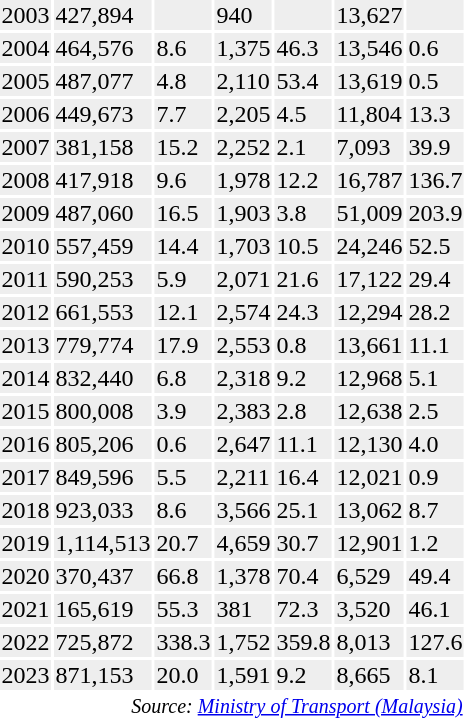<table class="toccolours sortable" style="padding:0.5em;">
<tr>
<th></th>
<th></th>
<th></th>
<th></th>
<th></th>
<th></th>
<th></th>
</tr>
<tr style="background:#eee;">
<td>2003</td>
<td>427,894</td>
<td></td>
<td>940</td>
<td></td>
<td>13,627</td>
<td></td>
</tr>
<tr style="background:#eee;">
<td>2004</td>
<td>464,576</td>
<td> 8.6</td>
<td>1,375</td>
<td> 46.3</td>
<td>13,546</td>
<td> 0.6</td>
</tr>
<tr style="background:#eee;">
<td>2005</td>
<td>487,077</td>
<td> 4.8</td>
<td>2,110</td>
<td> 53.4</td>
<td>13,619</td>
<td> 0.5</td>
</tr>
<tr style="background:#eee;">
<td>2006</td>
<td>449,673</td>
<td> 7.7</td>
<td>2,205</td>
<td> 4.5</td>
<td>11,804</td>
<td> 13.3</td>
</tr>
<tr style="background:#eee;">
<td>2007</td>
<td>381,158</td>
<td> 15.2</td>
<td>2,252</td>
<td> 2.1</td>
<td>7,093</td>
<td> 39.9</td>
</tr>
<tr style="background:#eee;">
<td>2008</td>
<td>417,918</td>
<td> 9.6</td>
<td>1,978</td>
<td> 12.2</td>
<td>16,787</td>
<td> 136.7</td>
</tr>
<tr style="background:#eee;">
<td>2009</td>
<td>487,060</td>
<td> 16.5</td>
<td>1,903</td>
<td> 3.8</td>
<td>51,009</td>
<td> 203.9</td>
</tr>
<tr style="background:#eee;">
<td>2010</td>
<td>557,459</td>
<td> 14.4</td>
<td>1,703</td>
<td> 10.5</td>
<td>24,246</td>
<td> 52.5</td>
</tr>
<tr style="background:#eee;">
<td>2011</td>
<td>590,253</td>
<td> 5.9</td>
<td>2,071</td>
<td> 21.6</td>
<td>17,122</td>
<td> 29.4</td>
</tr>
<tr style="background:#eee;">
<td>2012</td>
<td>661,553</td>
<td> 12.1</td>
<td>2,574</td>
<td> 24.3</td>
<td>12,294</td>
<td> 28.2</td>
</tr>
<tr style="background:#eee;">
<td>2013</td>
<td>779,774</td>
<td> 17.9</td>
<td>2,553</td>
<td> 0.8</td>
<td>13,661</td>
<td> 11.1</td>
</tr>
<tr style="background:#eee;">
<td>2014</td>
<td>832,440</td>
<td> 6.8</td>
<td>2,318</td>
<td> 9.2</td>
<td>12,968</td>
<td> 5.1</td>
</tr>
<tr style="background:#eee;">
<td>2015</td>
<td>800,008</td>
<td> 3.9</td>
<td>2,383</td>
<td> 2.8</td>
<td>12,638</td>
<td> 2.5</td>
</tr>
<tr style="background:#eee;">
<td>2016</td>
<td>805,206</td>
<td> 0.6</td>
<td>2,647</td>
<td> 11.1</td>
<td>12,130</td>
<td> 4.0</td>
</tr>
<tr style="background:#eee;">
<td>2017</td>
<td>849,596</td>
<td> 5.5</td>
<td>2,211</td>
<td> 16.4</td>
<td>12,021</td>
<td> 0.9</td>
</tr>
<tr style="background:#eee;">
<td>2018</td>
<td>923,033</td>
<td> 8.6</td>
<td>3,566</td>
<td> 25.1</td>
<td>13,062</td>
<td> 8.7</td>
</tr>
<tr style="background:#eee;">
<td>2019</td>
<td>1,114,513</td>
<td> 20.7</td>
<td>4,659</td>
<td> 30.7</td>
<td>12,901</td>
<td> 1.2</td>
</tr>
<tr style="background:#eee;">
<td>2020</td>
<td>370,437</td>
<td> 66.8</td>
<td>1,378</td>
<td> 70.4</td>
<td>6,529</td>
<td> 49.4</td>
</tr>
<tr style="background:#eee;">
<td>2021</td>
<td>165,619</td>
<td> 55.3</td>
<td>381</td>
<td> 72.3</td>
<td>3,520</td>
<td> 46.1</td>
</tr>
<tr style="background:#eee;">
<td>2022</td>
<td>725,872</td>
<td> 338.3</td>
<td>1,752</td>
<td> 359.8</td>
<td>8,013</td>
<td> 127.6</td>
</tr>
<tr style="background:#eee;">
<td>2023</td>
<td>871,153</td>
<td> 20.0</td>
<td>1,591</td>
<td> 9.2</td>
<td>8,665</td>
<td> 8.1</td>
</tr>
<tr>
<td colspan="7" style="text-align:right;"><sup><em>Source: <a href='#'>Ministry of Transport (Malaysia)</a></em></sup></td>
</tr>
</table>
